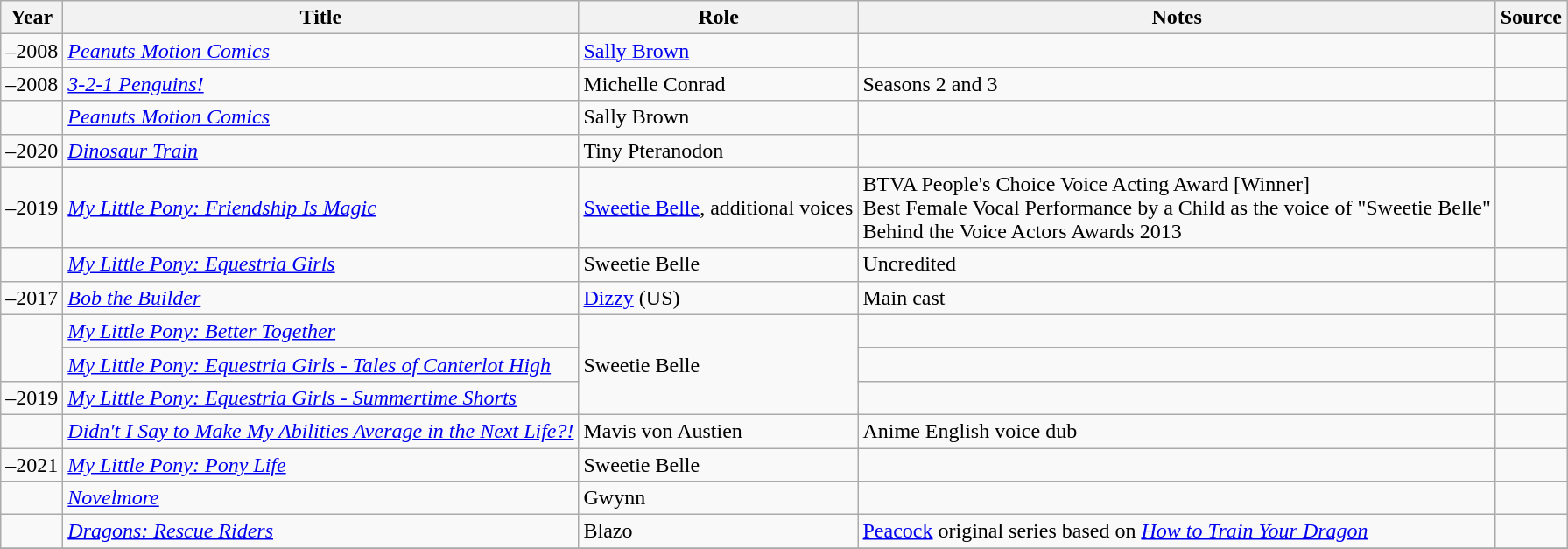<table class="wikitable sortable plainrowheaders">
<tr>
<th>Year</th>
<th>Title</th>
<th>Role</th>
<th class="unsortable">Notes</th>
<th class="unsortable">Source</th>
</tr>
<tr>
<td>–2008</td>
<td><em><a href='#'>Peanuts Motion Comics</a></em></td>
<td><a href='#'>Sally Brown</a></td>
<td></td>
<td></td>
</tr>
<tr>
<td>–2008</td>
<td><em><a href='#'>3-2-1 Penguins!</a></em></td>
<td>Michelle Conrad</td>
<td>Seasons 2 and 3</td>
<td></td>
</tr>
<tr>
<td></td>
<td><em><a href='#'>Peanuts Motion Comics</a></em></td>
<td>Sally Brown</td>
<td></td>
<td></td>
</tr>
<tr>
<td>–2020</td>
<td><em><a href='#'>Dinosaur Train</a></em></td>
<td>Tiny Pteranodon</td>
<td></td>
<td></td>
</tr>
<tr>
<td>–2019</td>
<td><em><a href='#'>My Little Pony: Friendship Is Magic</a></em></td>
<td><a href='#'>Sweetie Belle</a>, additional voices</td>
<td>BTVA People's Choice Voice Acting Award [Winner]<br>Best Female Vocal Performance by a Child as the voice of "Sweetie Belle"<br>Behind the Voice Actors Awards 2013</td>
<td></td>
</tr>
<tr>
<td></td>
<td><em><a href='#'>My Little Pony: Equestria Girls</a></em></td>
<td>Sweetie Belle</td>
<td>Uncredited</td>
<td></td>
</tr>
<tr>
<td>–2017</td>
<td><em><a href='#'>Bob the Builder</a></em></td>
<td><a href='#'>Dizzy</a> (US)</td>
<td>Main cast</td>
<td></td>
</tr>
<tr>
<td rowspan="2"></td>
<td><em><a href='#'>My Little Pony: Better Together</a></em></td>
<td rowspan="3">Sweetie Belle</td>
<td></td>
<td></td>
</tr>
<tr>
<td><em><a href='#'>My Little Pony: Equestria Girls - Tales of Canterlot High</a></em></td>
<td></td>
<td></td>
</tr>
<tr>
<td>–2019</td>
<td><em><a href='#'>My Little Pony: Equestria Girls - Summertime Shorts</a></em></td>
<td></td>
<td></td>
</tr>
<tr>
<td></td>
<td><em><a href='#'>Didn't I Say to Make My Abilities Average in the Next Life?!</a></em></td>
<td>Mavis von Austien</td>
<td>Anime English voice dub</td>
<td></td>
</tr>
<tr>
<td>–2021</td>
<td><em><a href='#'>My Little Pony: Pony Life</a></em></td>
<td>Sweetie Belle</td>
<td></td>
<td></td>
</tr>
<tr>
<td></td>
<td><em><a href='#'>Novelmore</a></em></td>
<td>Gwynn</td>
<td></td>
<td></td>
</tr>
<tr>
<td></td>
<td><em><a href='#'>Dragons: Rescue Riders</a></em></td>
<td>Blazo</td>
<td><a href='#'>Peacock</a> original series based on <em><a href='#'>How to Train Your Dragon</a></em></td>
<td></td>
</tr>
<tr>
</tr>
</table>
